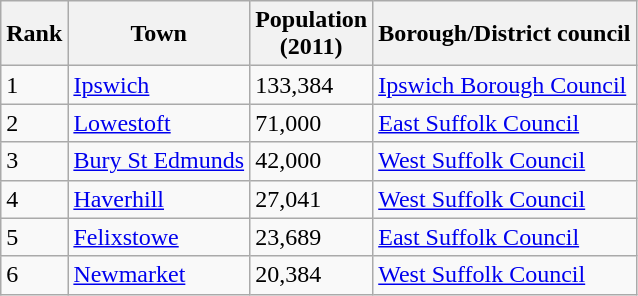<table class="wikitable">
<tr>
<th>Rank</th>
<th>Town</th>
<th>Population<br>(2011)</th>
<th>Borough/District council</th>
</tr>
<tr>
<td>1</td>
<td><a href='#'>Ipswich</a></td>
<td>133,384</td>
<td><a href='#'>Ipswich Borough Council</a></td>
</tr>
<tr>
<td>2</td>
<td><a href='#'>Lowestoft</a></td>
<td>71,000</td>
<td><a href='#'>East Suffolk Council</a></td>
</tr>
<tr>
<td>3</td>
<td><a href='#'>Bury St Edmunds</a></td>
<td>42,000</td>
<td><a href='#'>West Suffolk Council</a></td>
</tr>
<tr>
<td>4</td>
<td><a href='#'>Haverhill</a></td>
<td>27,041</td>
<td><a href='#'>West Suffolk Council</a></td>
</tr>
<tr>
<td>5</td>
<td><a href='#'>Felixstowe</a></td>
<td>23,689</td>
<td><a href='#'>East Suffolk Council</a></td>
</tr>
<tr>
<td>6</td>
<td><a href='#'>Newmarket</a></td>
<td>20,384</td>
<td><a href='#'>West Suffolk Council</a></td>
</tr>
</table>
